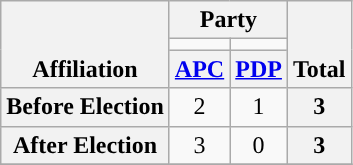<table class=wikitable style="text-align:center">
<tr style="vertical-align:bottom;">
<th rowspan=3>Affiliation</th>
<th colspan=2>Party</th>
<th rowspan=3>Total</th>
</tr>
<tr>
<td style="background-color:"></td>
<td style="background-color:"></td>
</tr>
<tr>
<th><a href='#'>APC</a></th>
<th><a href='#'>PDP</a></th>
</tr>
<tr>
<th>Before Election</th>
<td>2</td>
<td>1</td>
<th>3</th>
</tr>
<tr>
<th>After Election</th>
<td>3</td>
<td>0</td>
<th>3</th>
</tr>
<tr>
</tr>
</table>
